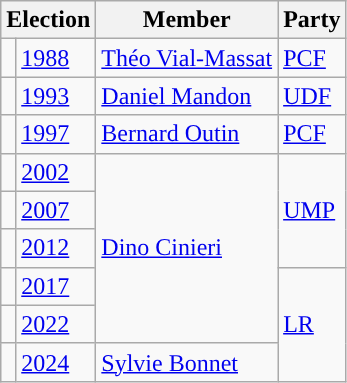<table class="wikitable">
<tr>
<th colspan=2>Election</th>
<th>Member</th>
<th>Party</th>
</tr>
<tr>
<td style="background-color: "></td>
<td><a href='#'>1988</a></td>
<td><a href='#'>Théo Vial-Massat</a></td>
<td><a href='#'>PCF</a></td>
</tr>
<tr>
<td style="background-color: "></td>
<td><a href='#'>1993</a></td>
<td><a href='#'>Daniel Mandon</a></td>
<td><a href='#'>UDF</a></td>
</tr>
<tr>
<td style="background-color: "></td>
<td><a href='#'>1997</a></td>
<td><a href='#'>Bernard Outin</a></td>
<td><a href='#'>PCF</a></td>
</tr>
<tr>
<td style="background-color: "></td>
<td><a href='#'>2002</a></td>
<td rowspan="5"><a href='#'>Dino Cinieri</a></td>
<td rowspan="3"><a href='#'>UMP</a></td>
</tr>
<tr>
<td style="color:inherit;background-color: "></td>
<td><a href='#'>2007</a></td>
</tr>
<tr>
<td style="background-color: "></td>
<td><a href='#'>2012</a></td>
</tr>
<tr>
<td style="color:inherit;background-color: "></td>
<td><a href='#'>2017</a></td>
<td rowspan="3"><a href='#'>LR</a></td>
</tr>
<tr>
<td style="color:inherit;background-color: "></td>
<td><a href='#'>2022</a></td>
</tr>
<tr>
<td style="color:inherit;background-color: "></td>
<td><a href='#'>2024</a></td>
<td><a href='#'>Sylvie Bonnet</a></td>
</tr>
</table>
